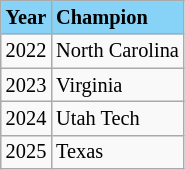<table class="wikitable" style="font-size:85%;">
<tr ! style="background-color: #87D3F8;">
<td><strong>Year</strong></td>
<td><strong>Champion</strong></td>
</tr>
<tr --->
<td>2022</td>
<td>North Carolina</td>
</tr>
<tr>
<td>2023</td>
<td>Virginia</td>
</tr>
<tr>
<td>2024</td>
<td>Utah Tech</td>
</tr>
<tr>
<td>2025</td>
<td>Texas</td>
</tr>
</table>
